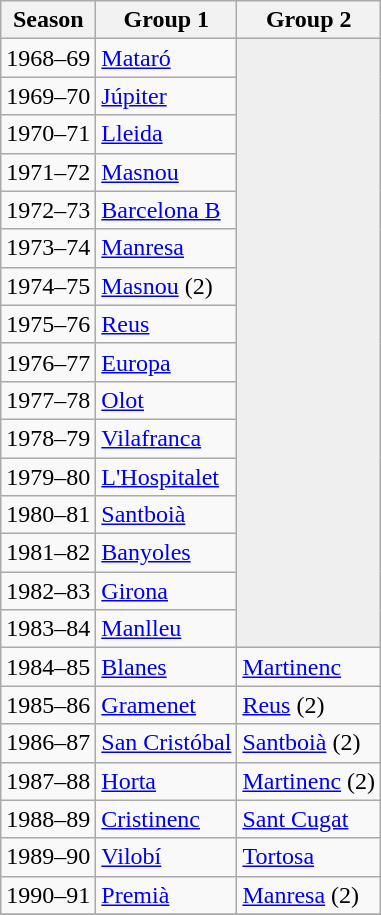<table class="wikitable">
<tr>
<th>Season</th>
<th>Group 1</th>
<th>Group 2</th>
</tr>
<tr>
<td>1968–69</td>
<td><a href='#'>Mataró</a></td>
<td rowspan="16" style="background:#efefef;"></td>
</tr>
<tr>
<td>1969–70</td>
<td><a href='#'>Júpiter</a></td>
</tr>
<tr>
<td>1970–71</td>
<td><a href='#'>Lleida</a></td>
</tr>
<tr>
<td>1971–72</td>
<td><a href='#'>Masnou</a></td>
</tr>
<tr>
<td>1972–73</td>
<td><a href='#'>Barcelona B</a></td>
</tr>
<tr>
<td>1973–74</td>
<td><a href='#'>Manresa</a></td>
</tr>
<tr>
<td>1974–75</td>
<td><a href='#'>Masnou</a> (2)</td>
</tr>
<tr>
<td>1975–76</td>
<td><a href='#'>Reus</a></td>
</tr>
<tr>
<td>1976–77</td>
<td><a href='#'>Europa</a></td>
</tr>
<tr>
<td>1977–78</td>
<td><a href='#'>Olot</a></td>
</tr>
<tr>
<td>1978–79</td>
<td><a href='#'>Vilafranca</a></td>
</tr>
<tr>
<td>1979–80</td>
<td><a href='#'>L'Hospitalet</a></td>
</tr>
<tr>
<td>1980–81</td>
<td><a href='#'>Santboià</a></td>
</tr>
<tr>
<td>1981–82</td>
<td><a href='#'>Banyoles</a></td>
</tr>
<tr>
<td>1982–83</td>
<td><a href='#'>Girona</a></td>
</tr>
<tr>
<td>1983–84</td>
<td><a href='#'>Manlleu</a></td>
</tr>
<tr>
<td>1984–85</td>
<td><a href='#'>Blanes</a></td>
<td><a href='#'>Martinenc</a></td>
</tr>
<tr>
<td>1985–86</td>
<td><a href='#'>Gramenet</a></td>
<td><a href='#'>Reus</a> (2)</td>
</tr>
<tr>
<td>1986–87</td>
<td><a href='#'>San Cristóbal</a></td>
<td><a href='#'>Santboià</a> (2)</td>
</tr>
<tr>
<td>1987–88</td>
<td><a href='#'>Horta</a></td>
<td><a href='#'>Martinenc</a> (2)</td>
</tr>
<tr>
<td>1988–89</td>
<td><a href='#'>Cristinenc</a></td>
<td><a href='#'>Sant Cugat</a></td>
</tr>
<tr>
<td>1989–90</td>
<td><a href='#'>Vilobí</a></td>
<td><a href='#'>Tortosa</a></td>
</tr>
<tr>
<td>1990–91</td>
<td><a href='#'>Premià</a></td>
<td><a href='#'>Manresa</a> (2)</td>
</tr>
<tr>
</tr>
</table>
